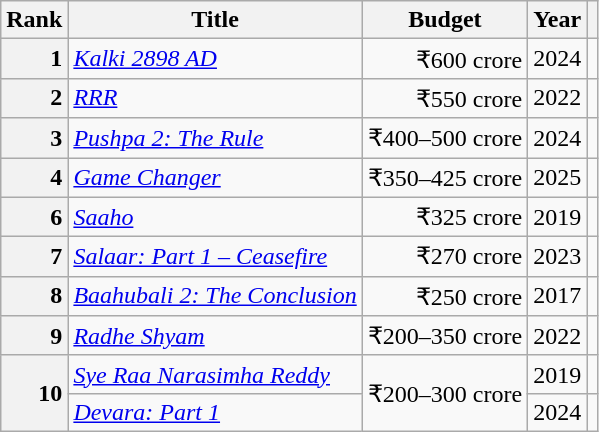<table class="wikitable sortable plainrowheaders">
<tr>
<th scope="col">Rank</th>
<th scope="col">Title</th>
<th scope="col">Budget</th>
<th scope="col">Year</th>
<th scope="col" class="unsortable"></th>
</tr>
<tr>
<th scope="row" style=text-align:right>1</th>
<td><em><a href='#'>Kalki 2898 AD</a></em></td>
<td align="right">₹600 crore</td>
<td align="center">2024</td>
<td align="center"></td>
</tr>
<tr>
<th scope="row" style=text-align:right>2</th>
<td><em><a href='#'>RRR</a></em></td>
<td align="right">₹550 crore</td>
<td align="center">2022</td>
<td align="center"></td>
</tr>
<tr>
<th scope="row" style=text-align:right>3</th>
<td><em><a href='#'>Pushpa 2: The Rule</a></em></td>
<td align="right">₹400–500 crore</td>
<td align="center">2024</td>
<td align="center"></td>
</tr>
<tr>
<th scope="row" style="text-align:right">4</th>
<td><em><a href='#'>Game Changer</a></em></td>
<td align="right">₹350–425 crore</td>
<td align="center">2025</td>
<td align="center"></td>
</tr>
<tr>
<th scope="row" style="text-align:right">6</th>
<td><em><a href='#'>Saaho</a></em></td>
<td align="right">₹325 crore</td>
<td align="center">2019</td>
<td align="center"></td>
</tr>
<tr>
<th scope="row" style="text-align:right">7</th>
<td><em><a href='#'>Salaar: Part 1 – Ceasefire</a></em></td>
<td align="right">₹270 crore</td>
<td align="center">2023</td>
<td align="center"></td>
</tr>
<tr>
<th scope="row" style="text-align:right">8</th>
<td><em><a href='#'>Baahubali 2: The Conclusion</a></em></td>
<td align="right">₹250 crore</td>
<td align="center">2017</td>
<td align="center"></td>
</tr>
<tr>
<th scope="row" style="text-align:right">9</th>
<td><em><a href='#'>Radhe Shyam</a></em></td>
<td align="right">₹200–350 crore</td>
<td align="center">2022</td>
<td align="center"></td>
</tr>
<tr>
<th rowspan="2" scope="row" style="text-align: right;">10</th>
<td><em><a href='#'>Sye Raa Narasimha Reddy</a></em></td>
<td rowspan="2" align="right">₹200–300 crore</td>
<td align="center">2019</td>
<td align="center"></td>
</tr>
<tr>
<td><em><a href='#'>Devara: Part 1</a></em></td>
<td align="center">2024</td>
<td align="center"></td>
</tr>
</table>
